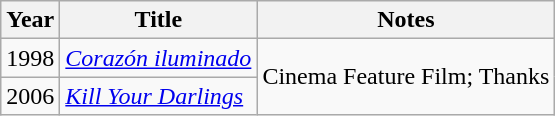<table class="wikitable sortable">
<tr>
<th>Year</th>
<th>Title</th>
<th class="unsortable">Notes</th>
</tr>
<tr>
<td>1998</td>
<td><em><a href='#'>Corazón iluminado</a></em></td>
<td rowspan="2">Cinema Feature Film; Thanks</td>
</tr>
<tr>
<td>2006</td>
<td><em><a href='#'>Kill Your Darlings</a></em></td>
</tr>
</table>
